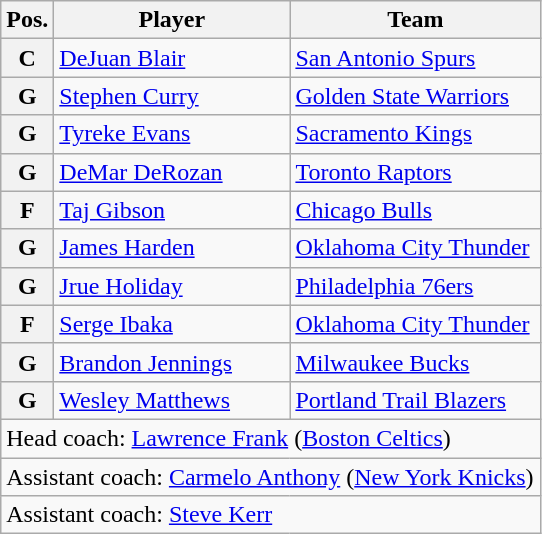<table class="wikitable">
<tr>
<th>Pos.</th>
<th style="width:150px;">Player</th>
<th width=160>Team</th>
</tr>
<tr>
<th>C</th>
<td><a href='#'>DeJuan Blair</a></td>
<td><a href='#'>San Antonio Spurs</a></td>
</tr>
<tr>
<th>G</th>
<td><a href='#'>Stephen Curry</a></td>
<td><a href='#'>Golden State Warriors</a></td>
</tr>
<tr>
<th>G</th>
<td><a href='#'>Tyreke Evans</a></td>
<td><a href='#'>Sacramento Kings</a></td>
</tr>
<tr>
<th>G</th>
<td><a href='#'>DeMar DeRozan</a></td>
<td><a href='#'>Toronto Raptors</a></td>
</tr>
<tr>
<th>F</th>
<td><a href='#'>Taj Gibson</a></td>
<td><a href='#'>Chicago Bulls</a></td>
</tr>
<tr>
<th>G</th>
<td><a href='#'>James Harden</a></td>
<td><a href='#'>Oklahoma City Thunder</a></td>
</tr>
<tr>
<th>G</th>
<td><a href='#'>Jrue Holiday</a></td>
<td><a href='#'>Philadelphia 76ers</a></td>
</tr>
<tr>
<th>F</th>
<td><a href='#'>Serge Ibaka</a></td>
<td><a href='#'>Oklahoma City Thunder</a></td>
</tr>
<tr>
<th>G</th>
<td><a href='#'>Brandon Jennings</a></td>
<td><a href='#'>Milwaukee Bucks</a></td>
</tr>
<tr>
<th>G</th>
<td><a href='#'>Wesley Matthews</a></td>
<td><a href='#'>Portland Trail Blazers</a></td>
</tr>
<tr>
<td colspan="5">Head coach: <a href='#'>Lawrence Frank</a> (<a href='#'>Boston Celtics</a>)</td>
</tr>
<tr>
<td colspan="5">Assistant coach: <a href='#'>Carmelo Anthony</a> (<a href='#'>New York Knicks</a>)</td>
</tr>
<tr>
<td colspan="5">Assistant coach: <a href='#'>Steve Kerr</a></td>
</tr>
</table>
